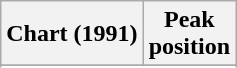<table class="wikitable plainrowheaders">
<tr>
<th>Chart (1991)</th>
<th>Peak<br>position</th>
</tr>
<tr>
</tr>
<tr>
</tr>
<tr>
</tr>
</table>
